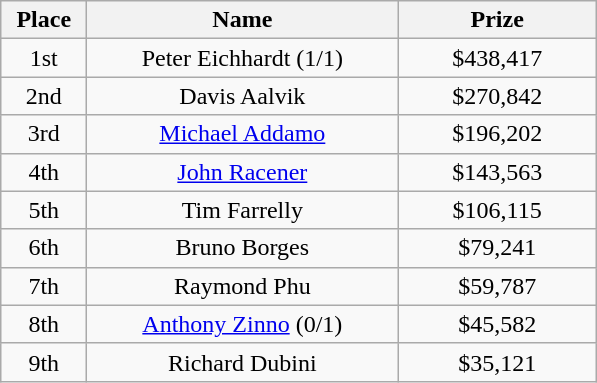<table class="wikitable">
<tr>
<th width="50">Place</th>
<th width="200">Name</th>
<th width="125">Prize</th>
</tr>
<tr>
<td align = "center">1st</td>
<td align = "center">Peter Eichhardt (1/1)</td>
<td align = "center">$438,417</td>
</tr>
<tr>
<td align = "center">2nd</td>
<td align = "center">Davis Aalvik</td>
<td align = "center">$270,842</td>
</tr>
<tr>
<td align = "center">3rd</td>
<td align = "center"><a href='#'>Michael Addamo</a></td>
<td align = "center">$196,202</td>
</tr>
<tr>
<td align = "center">4th</td>
<td align = "center"><a href='#'>John Racener</a></td>
<td align = "center">$143,563</td>
</tr>
<tr>
<td align = "center">5th</td>
<td align = "center">Tim Farrelly</td>
<td align = "center">$106,115</td>
</tr>
<tr>
<td align = "center">6th</td>
<td align = "center">Bruno Borges</td>
<td align = "center">$79,241</td>
</tr>
<tr>
<td align = "center">7th</td>
<td align = "center">Raymond Phu</td>
<td align = "center">$59,787</td>
</tr>
<tr>
<td align = "center">8th</td>
<td align = "center"><a href='#'>Anthony Zinno</a> (0/1)</td>
<td align = "center">$45,582</td>
</tr>
<tr>
<td align = "center">9th</td>
<td align = "center">Richard Dubini</td>
<td align = "center">$35,121</td>
</tr>
</table>
